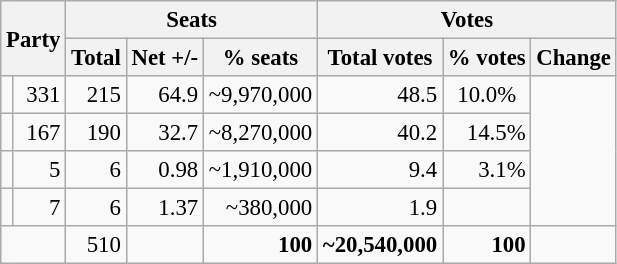<table class="wikitable sortable" style="text-align:right; font-size:95%;">
<tr>
<th colspan="2" rowspan="2">Party</th>
<th colspan="3">Seats</th>
<th colspan="3">Votes</th>
</tr>
<tr>
<th>Total</th>
<th>Net +/-</th>
<th>% seats</th>
<th>Total votes</th>
<th>% votes</th>
<th>Change</th>
</tr>
<tr>
<td></td>
<td align="right">331</td>
<td align="right">215</td>
<td align="right">64.9</td>
<td align="right">~9,970,000</td>
<td align="right">48.5</td>
<td style="text-align:center"> 10.0%</td>
</tr>
<tr>
<td></td>
<td align="right">167</td>
<td align="right">190</td>
<td align="right">32.7</td>
<td align="right">~8,270,000</td>
<td align="right">40.2</td>
<td> 14.5%</td>
</tr>
<tr>
<td></td>
<td align="right">5</td>
<td align="right">6</td>
<td align="right">0.98</td>
<td align="right">~1,910,000</td>
<td align="right">9.4</td>
<td> 3.1%</td>
</tr>
<tr>
<td></td>
<td align="right">7</td>
<td align="right">6</td>
<td align="right">1.37</td>
<td align="right">~380,000</td>
<td align="right">1.9</td>
<td></td>
</tr>
<tr>
<td colspan="2" style="text-align:right"></td>
<td align="right">510</td>
<td></td>
<td align="right"><strong>100</strong></td>
<td align="right"><strong>~20,540,000</strong></td>
<td align="right"><strong>100</strong></td>
<td></td>
</tr>
</table>
